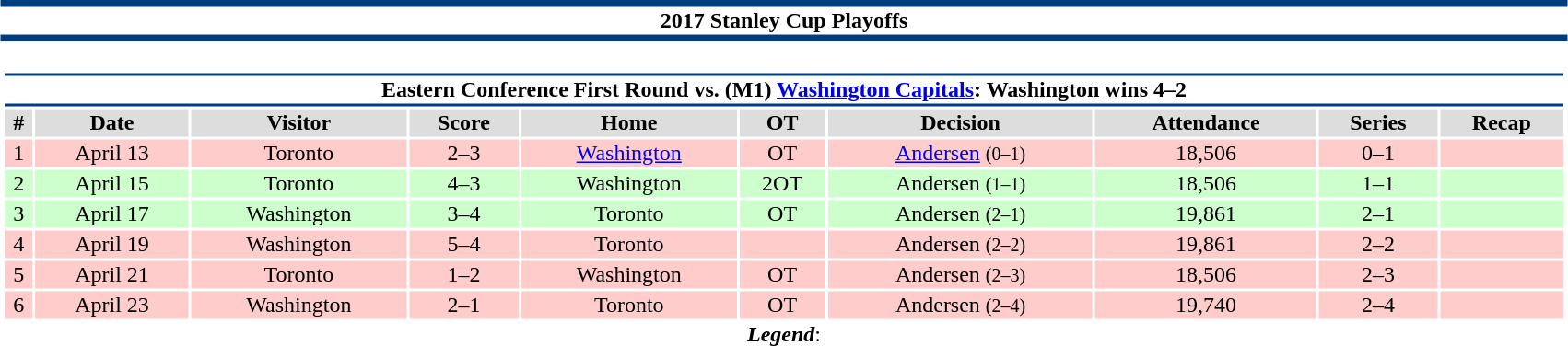<table class="toccolours collapsible" style="width:90%; clear:both; margin:1.5em auto; text-align:center;">
<tr>
<th colspan=11 style="background:#fff; border-top:#013E7F 5px solid; border-bottom:#013E7F 5px solid;">2017 Stanley Cup Playoffs</th>
</tr>
<tr>
<td colspan=10><br><table class="toccolours collapsible collapsed" width=100%>
<tr>
<th colspan="12" style="background:#fff; border-top:#013E7F 2px solid; border-bottom:#013E7F 2px solid;">Eastern Conference First Round vs. (M1) <a href='#'>Washington Capitals</a>: Washington wins 4–2</th>
</tr>
<tr style="background:#ddd;">
<th>#</th>
<th>Date</th>
<th>Visitor</th>
<th>Score</th>
<th>Home</th>
<th>OT</th>
<th>Decision</th>
<th>Attendance</th>
<th>Series</th>
<th>Recap</th>
</tr>
<tr style="background:#fcc;">
<td>1</td>
<td>April 13</td>
<td>Toronto</td>
<td>2–3</td>
<td><a href='#'>Washington</a></td>
<td>OT</td>
<td><a href='#'>Andersen</a> <small>(0–1)</small></td>
<td>18,506</td>
<td>0–1</td>
<td></td>
</tr>
<tr style="background:#cfc;">
<td>2</td>
<td>April 15</td>
<td>Toronto</td>
<td>4–3</td>
<td>Washington</td>
<td>2OT</td>
<td>Andersen <small>(1–1)</small></td>
<td>18,506</td>
<td>1–1</td>
<td></td>
</tr>
<tr style="background:#cfc;">
<td>3</td>
<td>April 17</td>
<td>Washington</td>
<td>3–4</td>
<td>Toronto</td>
<td>OT</td>
<td>Andersen <small>(2–1)</small></td>
<td>19,861</td>
<td>2–1</td>
<td></td>
</tr>
<tr style="background:#fcc;">
<td>4</td>
<td>April 19</td>
<td>Washington</td>
<td>5–4</td>
<td>Toronto</td>
<td></td>
<td>Andersen <small>(2–2)</small></td>
<td>19,861</td>
<td>2–2</td>
<td></td>
</tr>
<tr style="background:#fcc;">
<td>5</td>
<td>April 21</td>
<td>Toronto</td>
<td>1–2</td>
<td>Washington</td>
<td>OT</td>
<td>Andersen <small>(2–3)</small></td>
<td>18,506</td>
<td>2–3</td>
<td></td>
</tr>
<tr style="background:#fcc;">
<td>6</td>
<td>April 23</td>
<td>Washington</td>
<td>2–1</td>
<td>Toronto</td>
<td>OT</td>
<td>Andersen <small>(2–4)</small></td>
<td>19,740</td>
<td>2–4</td>
<td></td>
</tr>
</table>
<strong><em>Legend</em></strong>:

</td>
</tr>
</table>
